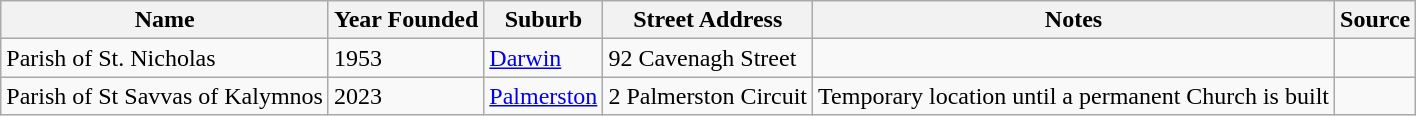<table class="wikitable">
<tr>
<th>Name</th>
<th>Year Founded</th>
<th>Suburb</th>
<th>Street Address</th>
<th>Notes</th>
<th>Source</th>
</tr>
<tr>
<td>Parish of St. Nicholas</td>
<td>1953</td>
<td><a href='#'>Darwin</a></td>
<td>92 Cavenagh Street</td>
<td></td>
<td></td>
</tr>
<tr>
<td>Parish of St Savvas of Kalymnos</td>
<td>2023</td>
<td><a href='#'>Palmerston</a></td>
<td>2 Palmerston Circuit</td>
<td>Temporary location until a permanent Church is built</td>
<td></td>
</tr>
</table>
